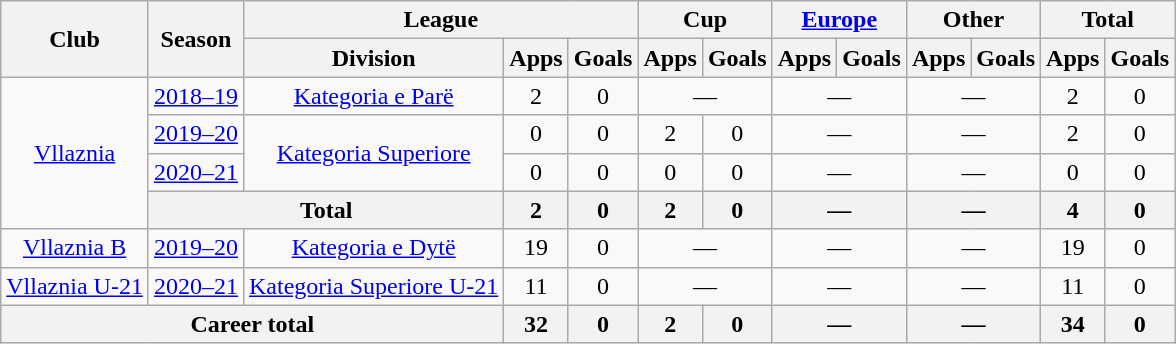<table class="wikitable" style="text-align:center">
<tr>
<th rowspan="2">Club</th>
<th rowspan="2">Season</th>
<th colspan="3">League</th>
<th colspan="2">Cup</th>
<th colspan="2"><a href='#'>Europe</a></th>
<th colspan="2">Other</th>
<th colspan="2">Total</th>
</tr>
<tr>
<th>Division</th>
<th>Apps</th>
<th>Goals</th>
<th>Apps</th>
<th>Goals</th>
<th>Apps</th>
<th>Goals</th>
<th>Apps</th>
<th>Goals</th>
<th>Apps</th>
<th>Goals</th>
</tr>
<tr>
<td rowspan="4" valign="center"><a href='#'>Vllaznia</a></td>
<td><a href='#'>2018–19</a></td>
<td rowspan="1"><a href='#'>Kategoria e Parë</a></td>
<td>2</td>
<td>0</td>
<td colspan="2">—</td>
<td colspan="2">—</td>
<td colspan="2">—</td>
<td>2</td>
<td>0</td>
</tr>
<tr>
<td><a href='#'>2019–20</a></td>
<td rowspan="2"><a href='#'>Kategoria Superiore</a></td>
<td>0</td>
<td>0</td>
<td>2</td>
<td>0</td>
<td colspan="2">—</td>
<td colspan="2">—</td>
<td>2</td>
<td>0</td>
</tr>
<tr>
<td><a href='#'>2020–21</a></td>
<td>0</td>
<td>0</td>
<td>0</td>
<td>0</td>
<td colspan="2">—</td>
<td colspan="2">—</td>
<td>0</td>
<td>0</td>
</tr>
<tr>
<th colspan="2" valign="center">Total</th>
<th>2</th>
<th>0</th>
<th>2</th>
<th>0</th>
<th colspan="2">—</th>
<th colspan="2">—</th>
<th>4</th>
<th>0</th>
</tr>
<tr>
<td rowspan="1" valign="center"><a href='#'>Vllaznia B</a></td>
<td><a href='#'>2019–20</a></td>
<td rowspan="1"><a href='#'>Kategoria e Dytë</a></td>
<td>19</td>
<td>0</td>
<td colspan="2">—</td>
<td colspan="2">—</td>
<td colspan="2">—</td>
<td>19</td>
<td>0</td>
</tr>
<tr>
<td rowspan="1" valign="center"><a href='#'>Vllaznia U-21</a></td>
<td><a href='#'>2020–21</a></td>
<td rowspan="1"><a href='#'>Kategoria Superiore U-21</a></td>
<td>11</td>
<td>0</td>
<td colspan="2">—</td>
<td colspan="2">—</td>
<td colspan="2">—</td>
<td>11</td>
<td>0</td>
</tr>
<tr>
<th colspan="3">Career total</th>
<th>32</th>
<th>0</th>
<th>2</th>
<th>0</th>
<th colspan="2">—</th>
<th colspan="2">—</th>
<th>34</th>
<th>0</th>
</tr>
</table>
